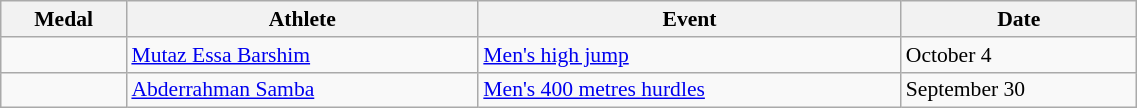<table class="wikitable" style="font-size:90%" width=60%>
<tr>
<th>Medal</th>
<th>Athlete</th>
<th>Event</th>
<th>Date</th>
</tr>
<tr>
<td></td>
<td><a href='#'>Mutaz Essa Barshim</a></td>
<td><a href='#'>Men's high jump</a></td>
<td>October 4</td>
</tr>
<tr>
<td></td>
<td><a href='#'>Abderrahman Samba</a></td>
<td><a href='#'>Men's 400 metres hurdles</a></td>
<td>September 30</td>
</tr>
</table>
